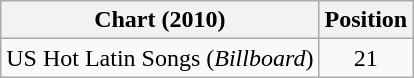<table class="wikitable">
<tr>
<th>Chart (2010)</th>
<th>Position</th>
</tr>
<tr>
<td>US Hot Latin Songs (<em>Billboard</em>)</td>
<td align="center">21</td>
</tr>
</table>
